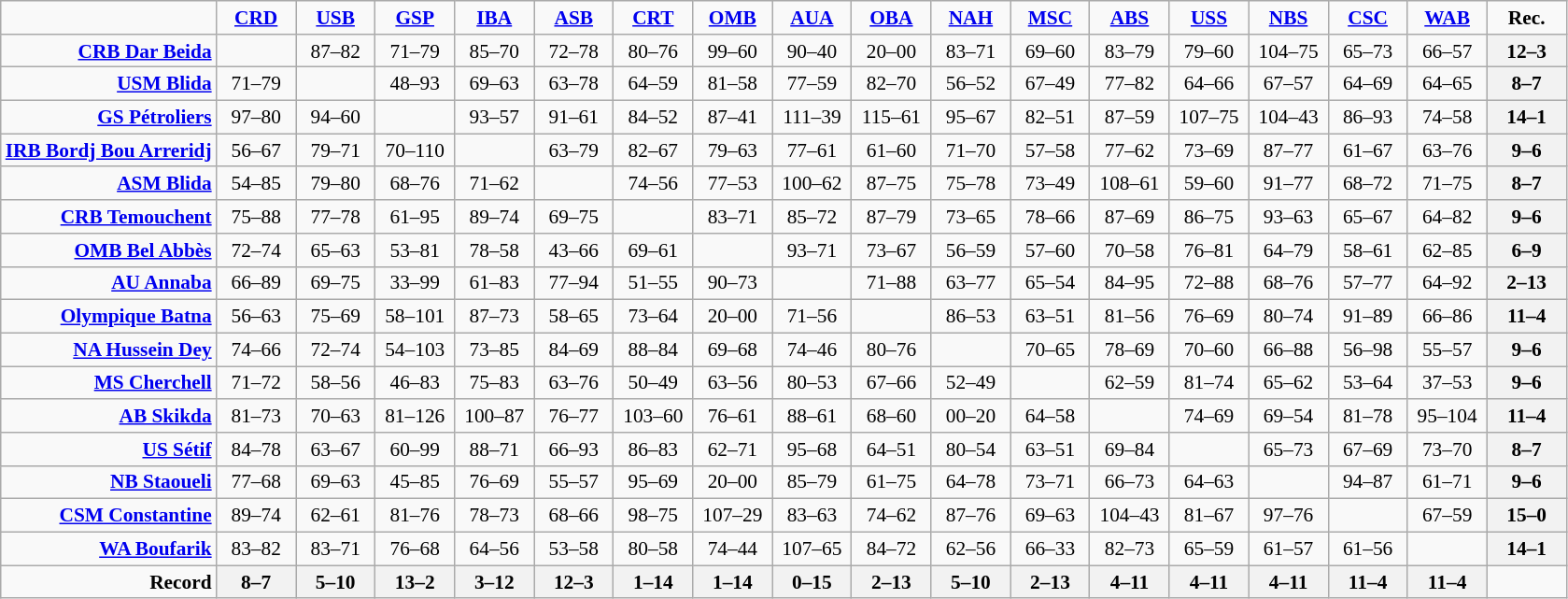<table style="font-size: 89%; text-align: center" class="wikitable">
<tr>
<td></td>
<td width=50><strong><a href='#'>CRD</a></strong></td>
<td width=50><strong><a href='#'>USB</a></strong></td>
<td width=50><strong><a href='#'>GSP</a></strong></td>
<td width=50><strong><a href='#'>IBA</a></strong></td>
<td width=50><strong><a href='#'>ASB</a></strong></td>
<td width=50><strong><a href='#'>CRT</a></strong></td>
<td width=50><strong><a href='#'>OMB</a></strong></td>
<td width=50><strong><a href='#'>AUA</a></strong></td>
<td width=50><strong><a href='#'>OBA</a></strong></td>
<td width=50><strong><a href='#'>NAH</a></strong></td>
<td width=50><strong><a href='#'>MSC</a></strong></td>
<td width=50><strong><a href='#'>ABS</a></strong></td>
<td width=50><strong><a href='#'>USS</a></strong></td>
<td width=50><strong><a href='#'>NBS</a></strong></td>
<td width=50><strong><a href='#'>CSC</a></strong></td>
<td width=50><strong><a href='#'>WAB</a></strong></td>
<td width=50><strong>Rec.</strong></td>
</tr>
<tr>
<td align=right><strong><a href='#'>CRB Dar Beida</a></strong></td>
<td></td>
<td>87–82</td>
<td>71–79</td>
<td>85–70</td>
<td>72–78</td>
<td>80–76</td>
<td>99–60</td>
<td>90–40</td>
<td>20–00</td>
<td>83–71</td>
<td>69–60</td>
<td>83–79</td>
<td>79–60</td>
<td>104–75</td>
<td>65–73</td>
<td>66–57</td>
<th>12–3</th>
</tr>
<tr>
<td align=right><strong><a href='#'>USM Blida</a></strong></td>
<td>71–79</td>
<td></td>
<td>48–93</td>
<td>69–63</td>
<td>63–78</td>
<td>64–59</td>
<td>81–58</td>
<td>77–59</td>
<td>82–70</td>
<td>56–52</td>
<td>67–49</td>
<td>77–82</td>
<td>64–66</td>
<td>67–57</td>
<td>64–69</td>
<td>64–65</td>
<th>8–7</th>
</tr>
<tr>
<td align=right><strong><a href='#'>GS Pétroliers</a></strong></td>
<td>97–80</td>
<td>94–60</td>
<td></td>
<td>93–57</td>
<td>91–61</td>
<td>84–52</td>
<td>87–41</td>
<td>111–39</td>
<td>115–61</td>
<td>95–67</td>
<td>82–51</td>
<td>87–59</td>
<td>107–75</td>
<td>104–43</td>
<td>86–93</td>
<td>74–58</td>
<th>14–1</th>
</tr>
<tr>
<td align=right><strong><a href='#'>IRB Bordj Bou Arreridj</a></strong></td>
<td>56–67</td>
<td>79–71</td>
<td>70–110</td>
<td></td>
<td>63–79</td>
<td>82–67</td>
<td>79–63</td>
<td>77–61</td>
<td>61–60</td>
<td>71–70</td>
<td>57–58</td>
<td>77–62</td>
<td>73–69</td>
<td>87–77</td>
<td>61–67</td>
<td>63–76</td>
<th>9–6</th>
</tr>
<tr>
<td align=right><strong><a href='#'>ASM Blida</a></strong></td>
<td>54–85</td>
<td>79–80</td>
<td>68–76</td>
<td>71–62</td>
<td></td>
<td>74–56</td>
<td>77–53</td>
<td>100–62</td>
<td>87–75</td>
<td>75–78</td>
<td>73–49</td>
<td>108–61</td>
<td>59–60</td>
<td>91–77</td>
<td>68–72</td>
<td>71–75</td>
<th>8–7</th>
</tr>
<tr>
<td align=right><strong><a href='#'>CRB Temouchent</a></strong></td>
<td>75–88</td>
<td>77–78</td>
<td>61–95</td>
<td>89–74</td>
<td>69–75</td>
<td></td>
<td>83–71</td>
<td>85–72</td>
<td>87–79</td>
<td>73–65</td>
<td>78–66</td>
<td>87–69</td>
<td>86–75</td>
<td>93–63</td>
<td>65–67</td>
<td>64–82</td>
<th>9–6</th>
</tr>
<tr>
<td align=right><strong><a href='#'>OMB Bel Abbès</a></strong></td>
<td>72–74</td>
<td>65–63</td>
<td>53–81</td>
<td>78–58</td>
<td>43–66</td>
<td>69–61</td>
<td></td>
<td>93–71</td>
<td>73–67</td>
<td>56–59</td>
<td>57–60</td>
<td>70–58</td>
<td>76–81</td>
<td>64–79</td>
<td>58–61</td>
<td>62–85</td>
<th>6–9</th>
</tr>
<tr>
<td align=right><strong><a href='#'>AU Annaba</a></strong></td>
<td>66–89</td>
<td>69–75</td>
<td>33–99</td>
<td>61–83</td>
<td>77–94</td>
<td>51–55</td>
<td>90–73</td>
<td></td>
<td>71–88</td>
<td>63–77</td>
<td>65–54</td>
<td>84–95</td>
<td>72–88</td>
<td>68–76</td>
<td>57–77</td>
<td>64–92</td>
<th>2–13</th>
</tr>
<tr>
<td align=right><strong><a href='#'>Olympique Batna</a></strong></td>
<td>56–63</td>
<td>75–69</td>
<td>58–101</td>
<td>87–73</td>
<td>58–65</td>
<td>73–64</td>
<td>20–00</td>
<td>71–56</td>
<td></td>
<td>86–53</td>
<td>63–51</td>
<td>81–56</td>
<td>76–69</td>
<td>80–74</td>
<td>91–89</td>
<td>66–86</td>
<th>11–4</th>
</tr>
<tr>
<td align=right><strong><a href='#'>NA Hussein Dey</a></strong></td>
<td>74–66</td>
<td>72–74</td>
<td>54–103</td>
<td>73–85</td>
<td>84–69</td>
<td>88–84</td>
<td>69–68</td>
<td>74–46</td>
<td>80–76</td>
<td></td>
<td>70–65</td>
<td>78–69</td>
<td>70–60</td>
<td>66–88</td>
<td>56–98</td>
<td>55–57</td>
<th>9–6</th>
</tr>
<tr>
<td align=right><strong><a href='#'>MS Cherchell</a></strong></td>
<td>71–72</td>
<td>58–56</td>
<td>46–83</td>
<td>75–83</td>
<td>63–76</td>
<td>50–49</td>
<td>63–56</td>
<td>80–53</td>
<td>67–66</td>
<td>52–49</td>
<td></td>
<td>62–59</td>
<td>81–74</td>
<td>65–62</td>
<td>53–64</td>
<td>37–53</td>
<th>9–6</th>
</tr>
<tr>
<td align=right><strong><a href='#'>AB Skikda</a></strong></td>
<td>81–73</td>
<td>70–63</td>
<td>81–126</td>
<td>100–87</td>
<td>76–77</td>
<td>103–60</td>
<td>76–61</td>
<td>88–61</td>
<td>68–60</td>
<td>00–20</td>
<td>64–58</td>
<td></td>
<td>74–69</td>
<td>69–54</td>
<td>81–78</td>
<td>95–104</td>
<th>11–4</th>
</tr>
<tr>
<td align=right><strong><a href='#'>US Sétif</a></strong></td>
<td>84–78</td>
<td>63–67</td>
<td>60–99</td>
<td>88–71</td>
<td>66–93</td>
<td>86–83</td>
<td>62–71</td>
<td>95–68</td>
<td>64–51</td>
<td>80–54</td>
<td>63–51</td>
<td>69–84</td>
<td></td>
<td>65–73</td>
<td>67–69</td>
<td>73–70</td>
<th>8–7</th>
</tr>
<tr>
<td align=right><strong><a href='#'>NB Staoueli</a></strong></td>
<td>77–68</td>
<td>69–63</td>
<td>45–85</td>
<td>76–69</td>
<td>55–57</td>
<td>95–69</td>
<td>20–00</td>
<td>85–79</td>
<td>61–75</td>
<td>64–78</td>
<td>73–71</td>
<td>66–73</td>
<td>64–63</td>
<td></td>
<td>94–87</td>
<td>61–71</td>
<th>9–6</th>
</tr>
<tr>
<td align=right><strong><a href='#'>CSM Constantine</a></strong></td>
<td>89–74</td>
<td>62–61</td>
<td>81–76</td>
<td>78–73</td>
<td>68–66</td>
<td>98–75</td>
<td>107–29</td>
<td>83–63</td>
<td>74–62</td>
<td>87–76</td>
<td>69–63</td>
<td>104–43</td>
<td>81–67</td>
<td>97–76</td>
<td></td>
<td>67–59</td>
<th>15–0</th>
</tr>
<tr>
<td align=right><strong><a href='#'>WA Boufarik</a></strong></td>
<td>83–82</td>
<td>83–71</td>
<td>76–68</td>
<td>64–56</td>
<td>53–58</td>
<td>80–58</td>
<td>74–44</td>
<td>107–65</td>
<td>84–72</td>
<td>62–56</td>
<td>66–33</td>
<td>82–73</td>
<td>65–59</td>
<td>61–57</td>
<td>61–56</td>
<td></td>
<th>14–1</th>
</tr>
<tr>
<td align=right><strong>Record</strong></td>
<th>8–7</th>
<th>5–10</th>
<th>13–2</th>
<th>3–12</th>
<th>12–3</th>
<th>1–14</th>
<th>1–14</th>
<th>0–15</th>
<th>2–13</th>
<th>5–10</th>
<th>2–13</th>
<th>4–11</th>
<th>4–11</th>
<th>4–11</th>
<th>11–4</th>
<th>11–4</th>
<td></td>
</tr>
</table>
